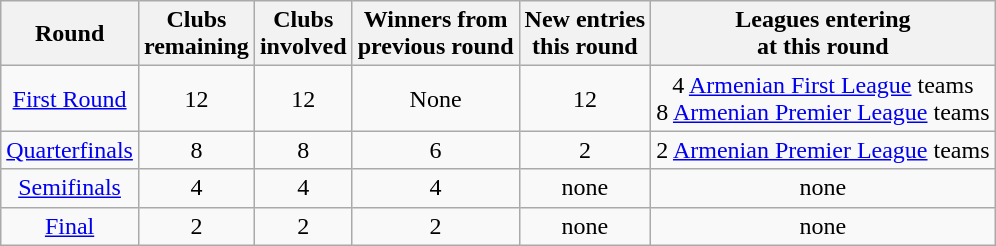<table class="wikitable" style="text-align:center">
<tr>
<th>Round</th>
<th>Clubs<br>remaining</th>
<th>Clubs<br>involved</th>
<th>Winners from<br>previous round</th>
<th>New entries<br>this round</th>
<th>Leagues entering<br>at this round</th>
</tr>
<tr>
<td><a href='#'>First Round</a></td>
<td>12</td>
<td>12</td>
<td>None</td>
<td>12</td>
<td>4 <a href='#'>Armenian First League</a> teams <br> 8 <a href='#'>Armenian Premier League</a> teams</td>
</tr>
<tr>
<td><a href='#'>Quarterfinals</a></td>
<td>8</td>
<td>8</td>
<td>6</td>
<td>2</td>
<td>2 <a href='#'>Armenian Premier League</a> teams</td>
</tr>
<tr>
<td><a href='#'>Semifinals</a></td>
<td>4</td>
<td>4</td>
<td>4</td>
<td>none</td>
<td>none</td>
</tr>
<tr>
<td><a href='#'>Final</a></td>
<td>2</td>
<td>2</td>
<td>2</td>
<td>none</td>
<td>none</td>
</tr>
</table>
